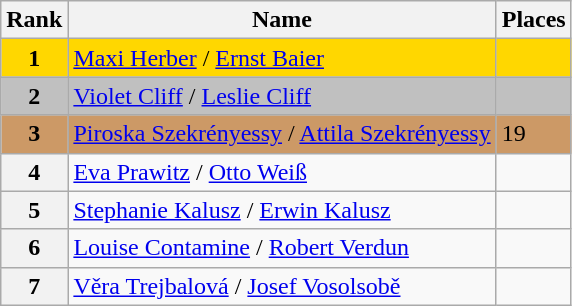<table class="wikitable">
<tr>
<th>Rank</th>
<th>Name</th>
<th>Places</th>
</tr>
<tr bgcolor="gold">
<td align="center"><strong>1</strong></td>
<td> <a href='#'>Maxi Herber</a> / <a href='#'>Ernst Baier</a></td>
<td></td>
</tr>
<tr bgcolor="silver">
<td align="center"><strong>2</strong></td>
<td> <a href='#'>Violet Cliff</a> / <a href='#'>Leslie Cliff</a></td>
<td></td>
</tr>
<tr bgcolor="cc9966">
<td align="center"><strong>3</strong></td>
<td> <a href='#'>Piroska Szekrényessy</a> / <a href='#'>Attila Szekrényessy</a></td>
<td>19</td>
</tr>
<tr>
<th>4</th>
<td> <a href='#'>Eva Prawitz</a> / <a href='#'>Otto Weiß</a></td>
<td></td>
</tr>
<tr>
<th>5</th>
<td> <a href='#'>Stephanie Kalusz</a> / <a href='#'>Erwin Kalusz</a></td>
<td></td>
</tr>
<tr>
<th>6</th>
<td> <a href='#'>Louise Contamine</a> / <a href='#'>Robert Verdun</a></td>
<td></td>
</tr>
<tr>
<th>7</th>
<td> <a href='#'>Věra Trejbalová</a> / <a href='#'>Josef Vosolsobě</a></td>
<td></td>
</tr>
</table>
